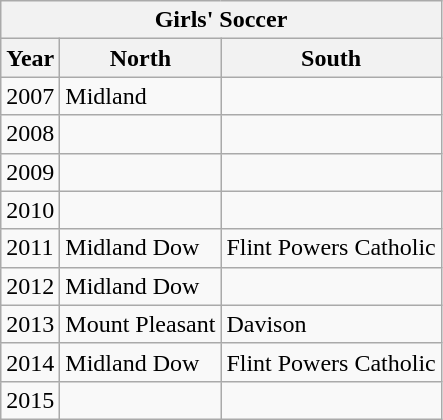<table class="wikitable collapsible">
<tr>
<th colspan=3>Girls' Soccer</th>
</tr>
<tr>
<th>Year</th>
<th>North</th>
<th>South</th>
</tr>
<tr>
<td>2007</td>
<td>Midland</td>
<td></td>
</tr>
<tr>
<td>2008</td>
<td></td>
<td></td>
</tr>
<tr>
<td>2009</td>
<td></td>
<td></td>
</tr>
<tr>
<td>2010</td>
<td></td>
<td></td>
</tr>
<tr>
<td>2011</td>
<td>Midland Dow</td>
<td>Flint Powers Catholic</td>
</tr>
<tr>
<td>2012</td>
<td>Midland Dow</td>
<td></td>
</tr>
<tr>
<td>2013</td>
<td>Mount Pleasant</td>
<td>Davison</td>
</tr>
<tr>
<td>2014</td>
<td>Midland Dow</td>
<td>Flint Powers Catholic</td>
</tr>
<tr>
<td>2015</td>
<td></td>
<td></td>
</tr>
</table>
